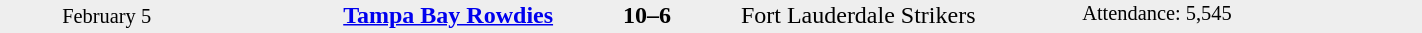<table style="width: 75%; background: #eeeeee;" cellspacing="0">
<tr>
<td style=font-size:85% align=center rowspan=3 width=15%>February 5</td>
<td width=24% align=right><strong><a href='#'>Tampa Bay Rowdies</a></strong></td>
<td align=center width=13%><strong>10–6</strong></td>
<td width=24%>Fort Lauderdale Strikers</td>
<td style=font-size:85% rowspan=3 valign=top>Attendance: 5,545</td>
</tr>
<tr style=font-size:85%>
<td align=right valign=top></td>
<td valign=top></td>
<td align=left valign=top></td>
</tr>
</table>
